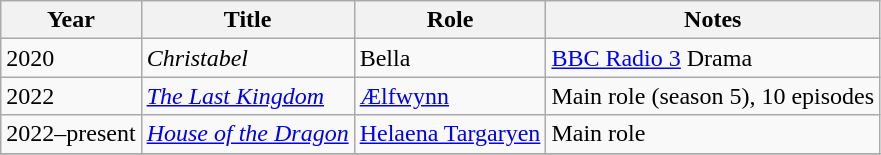<table class="wikitable sortable">
<tr>
<th>Year</th>
<th>Title</th>
<th>Role</th>
<th class="unsortable">Notes</th>
</tr>
<tr>
<td>2020</td>
<td><em>Christabel</em></td>
<td>Bella</td>
<td><a href='#'>BBC Radio 3</a> Drama</td>
</tr>
<tr>
<td>2022</td>
<td><em><a href='#'>The Last Kingdom</a></em></td>
<td><a href='#'>Ælfwynn</a></td>
<td>Main role (season 5), 10 episodes</td>
</tr>
<tr>
<td>2022–present</td>
<td><em><a href='#'>House of the Dragon</a></em></td>
<td><a href='#'>Helaena Targaryen</a></td>
<td>Main role</td>
</tr>
<tr>
</tr>
</table>
